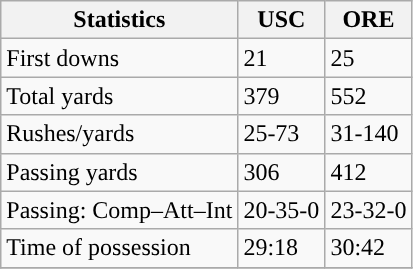<table class="wikitable" style="float: left;">
<tr>
<th>Statistics</th>
<th>USC</th>
<th>ORE</th>
</tr>
<tr>
<td>First downs</td>
<td>21</td>
<td>25</td>
</tr>
<tr>
<td>Total yards</td>
<td>379</td>
<td>552</td>
</tr>
<tr>
<td>Rushes/yards</td>
<td>25-73</td>
<td>31-140</td>
</tr>
<tr>
<td>Passing yards</td>
<td>306</td>
<td>412</td>
</tr>
<tr>
<td>Passing: Comp–Att–Int</td>
<td>20-35-0</td>
<td>23-32-0</td>
</tr>
<tr>
<td>Time of possession</td>
<td>29:18</td>
<td>30:42</td>
</tr>
<tr>
</tr>
</table>
